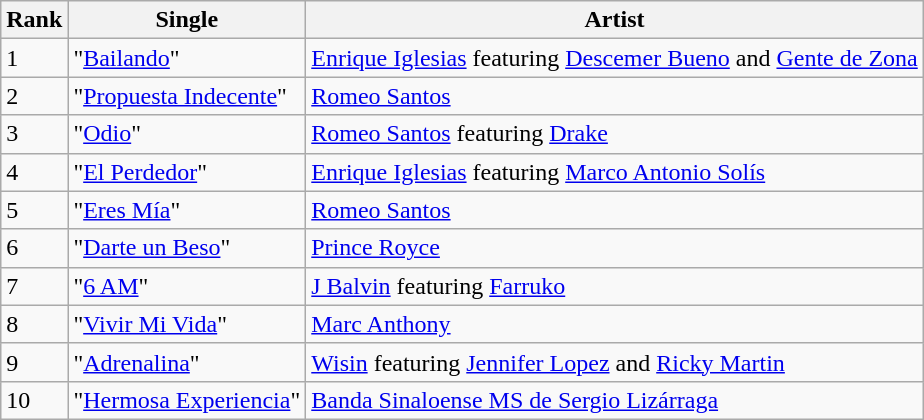<table class="wikitable sortable">
<tr>
<th>Rank</th>
<th>Single</th>
<th>Artist</th>
</tr>
<tr>
<td>1</td>
<td>"<a href='#'>Bailando</a>"</td>
<td><a href='#'>Enrique Iglesias</a> featuring <a href='#'>Descemer Bueno</a> and <a href='#'>Gente de Zona</a></td>
</tr>
<tr>
<td>2</td>
<td>"<a href='#'>Propuesta Indecente</a>"</td>
<td><a href='#'>Romeo Santos</a></td>
</tr>
<tr>
<td>3</td>
<td>"<a href='#'>Odio</a>"</td>
<td><a href='#'>Romeo Santos</a> featuring <a href='#'>Drake</a></td>
</tr>
<tr>
<td>4</td>
<td>"<a href='#'>El Perdedor</a>"</td>
<td><a href='#'>Enrique Iglesias</a> featuring <a href='#'>Marco Antonio Solís</a></td>
</tr>
<tr>
<td>5</td>
<td>"<a href='#'>Eres Mía</a>"</td>
<td><a href='#'>Romeo Santos</a></td>
</tr>
<tr>
<td>6</td>
<td>"<a href='#'>Darte un Beso</a>"</td>
<td><a href='#'>Prince Royce</a></td>
</tr>
<tr>
<td>7</td>
<td>"<a href='#'>6 AM</a>"</td>
<td><a href='#'>J Balvin</a> featuring <a href='#'>Farruko</a></td>
</tr>
<tr>
<td>8</td>
<td>"<a href='#'>Vivir Mi Vida</a>"</td>
<td><a href='#'>Marc Anthony</a></td>
</tr>
<tr>
<td>9</td>
<td>"<a href='#'>Adrenalina</a>"</td>
<td><a href='#'>Wisin</a> featuring <a href='#'>Jennifer Lopez</a> and <a href='#'>Ricky Martin</a></td>
</tr>
<tr>
<td>10</td>
<td>"<a href='#'>Hermosa Experiencia</a>"</td>
<td><a href='#'>Banda Sinaloense MS de Sergio Lizárraga</a></td>
</tr>
</table>
